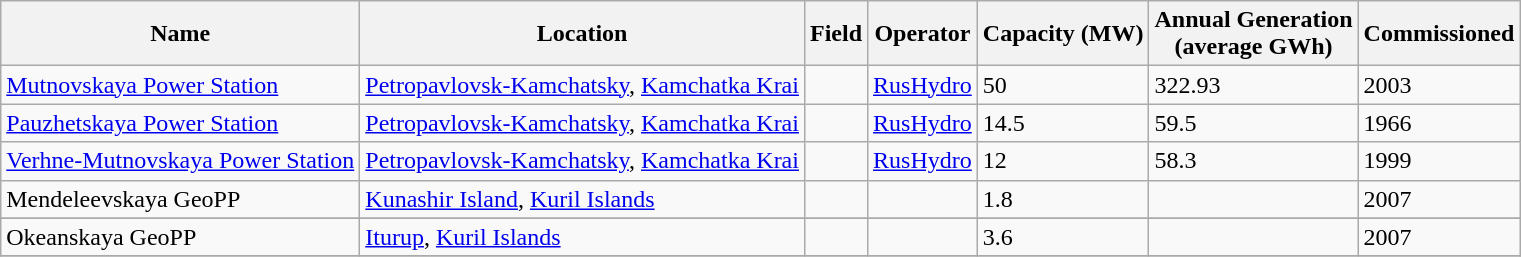<table class="wikitable sortable" border="1">
<tr>
<th>Name</th>
<th>Location</th>
<th>Field</th>
<th>Operator</th>
<th>Capacity (MW)</th>
<th>Annual Generation<br>(average GWh)</th>
<th>Commissioned</th>
</tr>
<tr>
<td><a href='#'>Mutnovskaya Power Station</a></td>
<td><a href='#'>Petropavlovsk-Kamchatsky</a>, <a href='#'>Kamchatka Krai</a></td>
<td></td>
<td><a href='#'>RusHydro</a></td>
<td>50</td>
<td>322.93</td>
<td>2003</td>
</tr>
<tr>
<td><a href='#'>Pauzhetskaya Power Station</a></td>
<td><a href='#'>Petropavlovsk-Kamchatsky</a>, <a href='#'>Kamchatka Krai</a></td>
<td></td>
<td><a href='#'>RusHydro</a></td>
<td>14.5</td>
<td>59.5</td>
<td>1966</td>
</tr>
<tr>
<td><a href='#'>Verhne-Mutnovskaya Power Station</a></td>
<td><a href='#'>Petropavlovsk-Kamchatsky</a>, <a href='#'>Kamchatka Krai</a></td>
<td></td>
<td><a href='#'>RusHydro</a></td>
<td>12</td>
<td>58.3</td>
<td>1999</td>
</tr>
<tr>
<td>Mendeleevskaya GeoPP</td>
<td><a href='#'>Kunashir Island</a>, <a href='#'>Kuril Islands</a></td>
<td></td>
<td></td>
<td>1.8</td>
<td></td>
<td>2007</td>
</tr>
<tr>
</tr>
<tr>
<td>Okeanskaya GeoPP</td>
<td><a href='#'>Iturup</a>, <a href='#'>Kuril Islands</a></td>
<td></td>
<td></td>
<td>3.6</td>
<td></td>
<td>2007</td>
</tr>
<tr>
</tr>
</table>
